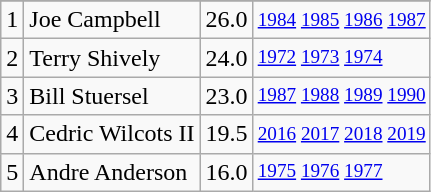<table class="wikitable">
<tr>
</tr>
<tr>
<td>1</td>
<td>Joe Campbell</td>
<td>26.0</td>
<td style="font-size:80%;"><a href='#'>1984</a> <a href='#'>1985</a> <a href='#'>1986</a> <a href='#'>1987</a></td>
</tr>
<tr>
<td>2</td>
<td>Terry Shively</td>
<td>24.0</td>
<td style="font-size:80%;"><a href='#'>1972</a> <a href='#'>1973</a> <a href='#'>1974</a></td>
</tr>
<tr>
<td>3</td>
<td>Bill Stuersel</td>
<td>23.0</td>
<td style="font-size:80%;"><a href='#'>1987</a> <a href='#'>1988</a> <a href='#'>1989</a> <a href='#'>1990</a></td>
</tr>
<tr>
<td>4</td>
<td>Cedric Wilcots II</td>
<td>19.5</td>
<td style="font-size:80%;"><a href='#'>2016</a> <a href='#'>2017</a> <a href='#'>2018</a> <a href='#'>2019</a></td>
</tr>
<tr>
<td>5</td>
<td>Andre Anderson</td>
<td>16.0</td>
<td style="font-size:80%;"><a href='#'>1975</a> <a href='#'>1976</a> <a href='#'>1977</a></td>
</tr>
</table>
